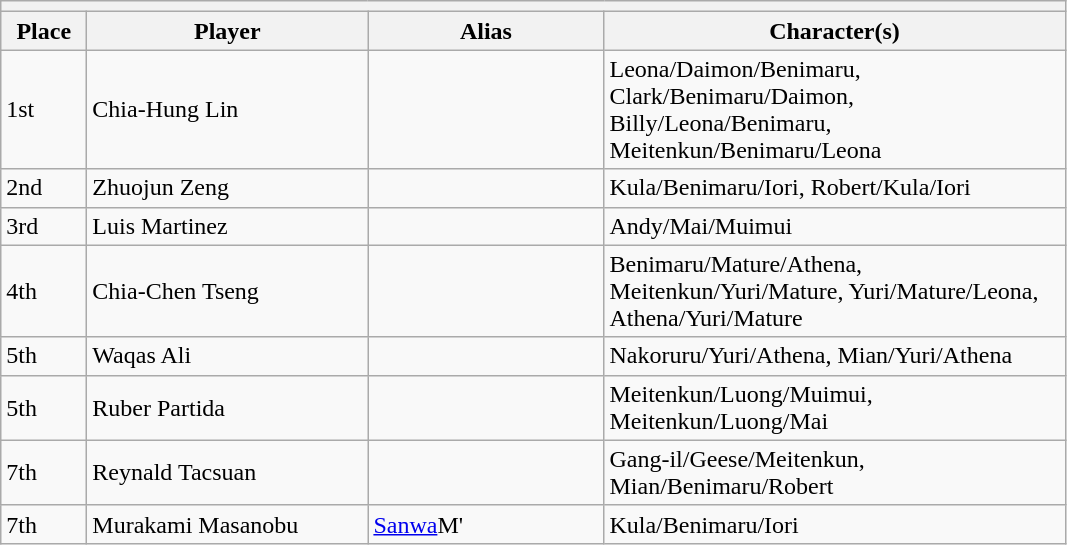<table class="wikitable">
<tr>
<th colspan=5></th>
</tr>
<tr>
<th style="width:50px;">Place</th>
<th style="width:180px;">Player</th>
<th style="width:150px;">Alias</th>
<th style="width:300px;">Character(s)</th>
</tr>
<tr>
<td>1st</td>
<td> Chia-Hung Lin</td>
<td></td>
<td>Leona/Daimon/Benimaru, Clark/Benimaru/Daimon, Billy/Leona/Benimaru, Meitenkun/Benimaru/Leona</td>
</tr>
<tr>
<td>2nd</td>
<td>Zhuojun Zeng</td>
<td></td>
<td>Kula/Benimaru/Iori, Robert/Kula/Iori</td>
</tr>
<tr>
<td>3rd</td>
<td> Luis Martinez</td>
<td></td>
<td>Andy/Mai/Muimui</td>
</tr>
<tr>
<td>4th</td>
<td> Chia-Chen Tseng</td>
<td></td>
<td>Benimaru/Mature/Athena, Meitenkun/Yuri/Mature, Yuri/Mature/Leona, Athena/Yuri/Mature</td>
</tr>
<tr>
<td>5th</td>
<td> Waqas Ali</td>
<td></td>
<td>Nakoruru/Yuri/Athena, Mian/Yuri/Athena</td>
</tr>
<tr>
<td>5th</td>
<td> Ruber Partida</td>
<td></td>
<td>Meitenkun/Luong/Muimui, Meitenkun/Luong/Mai</td>
</tr>
<tr>
<td>7th</td>
<td> Reynald Tacsuan</td>
<td></td>
<td>Gang-il/Geese/Meitenkun, Mian/Benimaru/Robert</td>
</tr>
<tr>
<td>7th</td>
<td> Murakami Masanobu</td>
<td><a href='#'>Sanwa</a>M'</td>
<td>Kula/Benimaru/Iori</td>
</tr>
</table>
